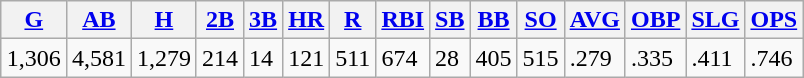<table class="wikitable" style="margin:1em auto;">
<tr>
<th><a href='#'>G</a></th>
<th><a href='#'>AB</a></th>
<th><a href='#'>H</a></th>
<th><a href='#'>2B</a></th>
<th><a href='#'>3B</a></th>
<th><a href='#'>HR</a></th>
<th><a href='#'>R</a></th>
<th><a href='#'>RBI</a></th>
<th><a href='#'>SB</a></th>
<th><a href='#'>BB</a></th>
<th><a href='#'>SO</a></th>
<th><a href='#'>AVG</a></th>
<th><a href='#'>OBP</a></th>
<th><a href='#'>SLG</a></th>
<th><a href='#'>OPS</a></th>
</tr>
<tr>
<td>1,306</td>
<td>4,581</td>
<td>1,279</td>
<td>214</td>
<td>14</td>
<td>121</td>
<td>511</td>
<td>674</td>
<td>28</td>
<td>405</td>
<td>515</td>
<td>.279</td>
<td>.335</td>
<td>.411</td>
<td>.746</td>
</tr>
</table>
